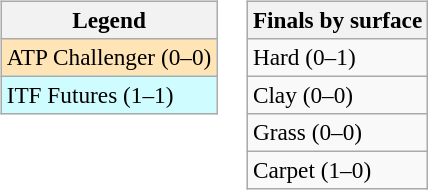<table>
<tr valign=top>
<td><br><table class=wikitable style=font-size:97%>
<tr>
<th>Legend</th>
</tr>
<tr bgcolor=moccasin>
<td>ATP Challenger (0–0)</td>
</tr>
<tr bgcolor=cffcff>
<td>ITF Futures (1–1)</td>
</tr>
</table>
</td>
<td><br><table class=wikitable style=font-size:97%>
<tr>
<th>Finals by surface</th>
</tr>
<tr>
<td>Hard (0–1)</td>
</tr>
<tr>
<td>Clay (0–0)</td>
</tr>
<tr>
<td>Grass (0–0)</td>
</tr>
<tr>
<td>Carpet (1–0)</td>
</tr>
</table>
</td>
</tr>
</table>
